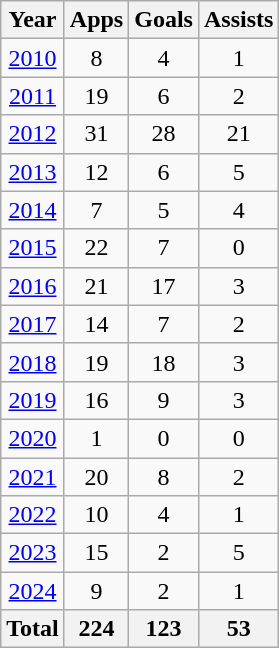<table class="wikitable sortable" style="text-align:center">
<tr>
<th scope="col">Year</th>
<th scope="col">Apps</th>
<th scope="col">Goals</th>
<th scope="col">Assists</th>
</tr>
<tr>
<td><a href='#'>2010</a></td>
<td>8</td>
<td>4</td>
<td>1</td>
</tr>
<tr>
<td><a href='#'>2011</a></td>
<td>19</td>
<td>6</td>
<td>2</td>
</tr>
<tr>
<td><a href='#'>2012</a></td>
<td>31</td>
<td>28</td>
<td>21</td>
</tr>
<tr>
<td><a href='#'>2013</a></td>
<td>12</td>
<td>6</td>
<td>5</td>
</tr>
<tr>
<td><a href='#'>2014</a></td>
<td>7</td>
<td>5</td>
<td>4</td>
</tr>
<tr>
<td><a href='#'>2015</a></td>
<td>22</td>
<td>7</td>
<td>0</td>
</tr>
<tr>
<td><a href='#'>2016</a></td>
<td>21</td>
<td>17</td>
<td>3</td>
</tr>
<tr>
<td><a href='#'>2017</a></td>
<td>14</td>
<td>7</td>
<td>2</td>
</tr>
<tr>
<td><a href='#'>2018</a></td>
<td>19</td>
<td>18</td>
<td>3</td>
</tr>
<tr>
<td><a href='#'>2019</a></td>
<td>16</td>
<td>9</td>
<td>3</td>
</tr>
<tr>
<td><a href='#'>2020</a></td>
<td>1</td>
<td>0</td>
<td>0</td>
</tr>
<tr>
<td><a href='#'>2021</a></td>
<td>20</td>
<td>8</td>
<td>2</td>
</tr>
<tr>
<td><a href='#'>2022</a></td>
<td>10</td>
<td>4</td>
<td>1</td>
</tr>
<tr>
<td><a href='#'>2023</a></td>
<td>15</td>
<td>2</td>
<td>5</td>
</tr>
<tr>
<td><a href='#'>2024</a></td>
<td>9</td>
<td>2</td>
<td>1</td>
</tr>
<tr>
<th>Total</th>
<th>224</th>
<th>123</th>
<th>53</th>
</tr>
</table>
